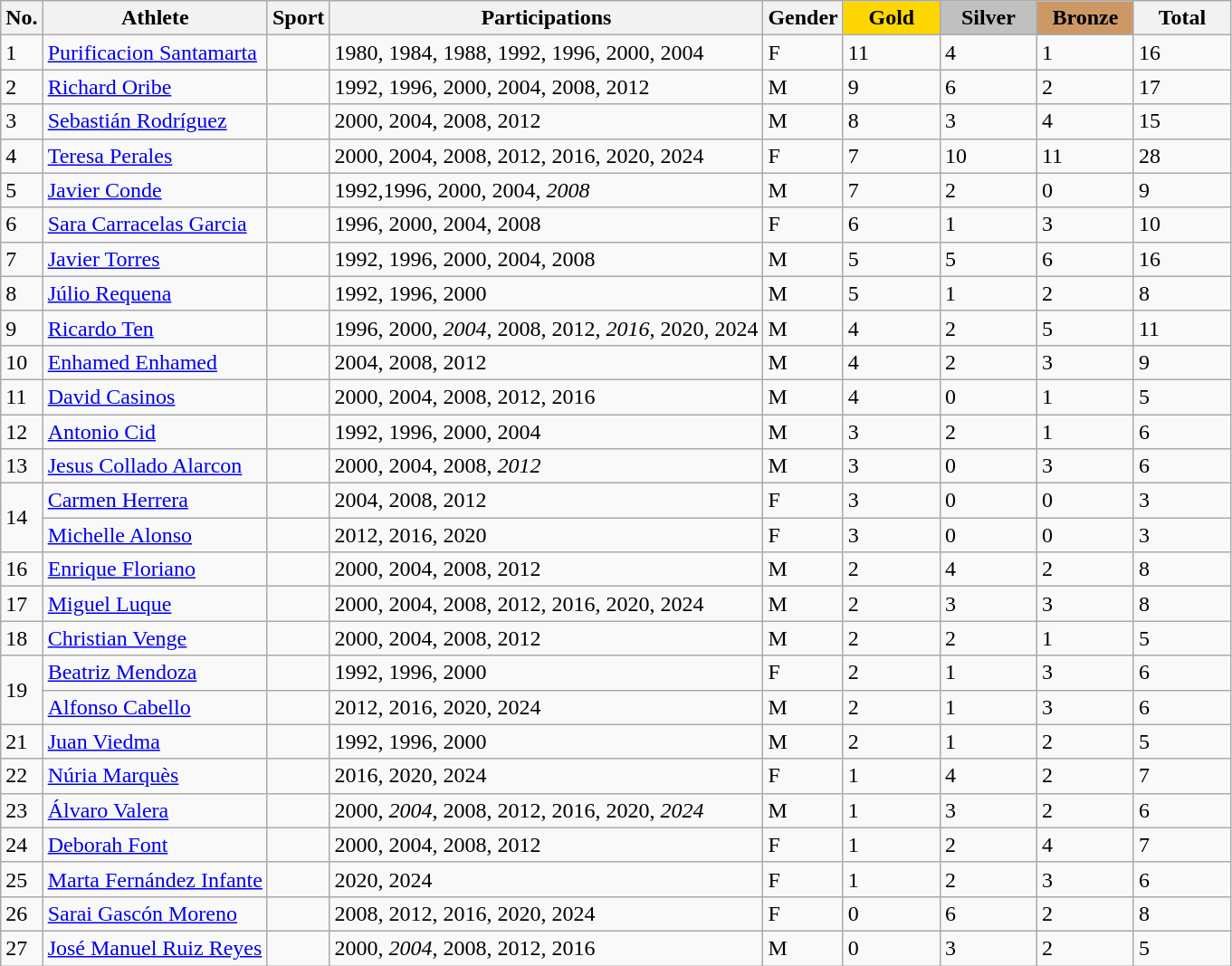<table class="wikitable sortable">
<tr>
<th>No.</th>
<th>Athlete</th>
<th>Sport</th>
<th>Participations</th>
<th>Gender</th>
<th style="background:gold; width:4.0em; font-weight:bold">Gold</th>
<th style="background:silver; width:4.0em; font-weight:bold">Silver</th>
<th style="background:#c96; width:4.0em; font-weight:bold">Bronze</th>
<th style="width:4.0em;">Total</th>
</tr>
<tr>
<td>1</td>
<td><a href='#'>Purificacion Santamarta</a></td>
<td></td>
<td>1980, 1984, 1988, 1992, 1996, 2000, 2004</td>
<td>F</td>
<td>11</td>
<td>4</td>
<td>1</td>
<td>16</td>
</tr>
<tr>
<td>2</td>
<td><a href='#'>Richard Oribe</a></td>
<td></td>
<td>1992, 1996, 2000, 2004, 2008, 2012</td>
<td>M</td>
<td>9</td>
<td>6</td>
<td>2</td>
<td>17</td>
</tr>
<tr>
<td>3</td>
<td><a href='#'>Sebastián Rodríguez</a></td>
<td></td>
<td>2000, 2004, 2008, 2012</td>
<td>M</td>
<td>8</td>
<td>3</td>
<td>4</td>
<td>15</td>
</tr>
<tr>
<td>4</td>
<td><a href='#'>Teresa Perales</a></td>
<td></td>
<td>2000, 2004, 2008, 2012, 2016, 2020, 2024</td>
<td>F</td>
<td>7</td>
<td>10</td>
<td>11</td>
<td>28</td>
</tr>
<tr>
<td>5</td>
<td><a href='#'>Javier Conde</a></td>
<td></td>
<td>1992,1996, 2000, 2004, <em>2008</em></td>
<td>M</td>
<td>7</td>
<td>2</td>
<td>0</td>
<td>9</td>
</tr>
<tr>
<td>6</td>
<td><a href='#'>Sara Carracelas Garcia</a></td>
<td></td>
<td>1996, 2000, 2004, 2008</td>
<td>F</td>
<td>6</td>
<td>1</td>
<td>3</td>
<td>10</td>
</tr>
<tr>
<td>7</td>
<td><a href='#'>Javier Torres</a></td>
<td></td>
<td>1992, 1996, 2000, 2004, 2008</td>
<td>M</td>
<td>5</td>
<td>5</td>
<td>6</td>
<td>16</td>
</tr>
<tr>
<td>8</td>
<td><a href='#'>Júlio Requena</a></td>
<td></td>
<td>1992, 1996, 2000</td>
<td>M</td>
<td>5</td>
<td>1</td>
<td>2</td>
<td>8</td>
</tr>
<tr>
<td>9</td>
<td><a href='#'>Ricardo Ten</a></td>
<td></td>
<td>1996, 2000, <em>2004</em>, 2008, 2012, <em>2016</em>, 2020, 2024</td>
<td>M</td>
<td>4</td>
<td>2</td>
<td>5</td>
<td>11</td>
</tr>
<tr>
<td>10</td>
<td><a href='#'>Enhamed Enhamed</a></td>
<td></td>
<td>2004, 2008, 2012</td>
<td>M</td>
<td>4</td>
<td>2</td>
<td>3</td>
<td>9</td>
</tr>
<tr>
<td>11</td>
<td><a href='#'>David Casinos</a></td>
<td></td>
<td>2000, 2004, 2008, 2012, 2016</td>
<td>M</td>
<td>4</td>
<td>0</td>
<td>1</td>
<td>5</td>
</tr>
<tr>
<td>12</td>
<td><a href='#'>Antonio Cid</a></td>
<td></td>
<td>1992, 1996, 2000, 2004</td>
<td>M</td>
<td>3</td>
<td>2</td>
<td>1</td>
<td>6</td>
</tr>
<tr>
<td>13</td>
<td><a href='#'>Jesus Collado Alarcon</a></td>
<td></td>
<td>2000, 2004, 2008, <em>2012</em></td>
<td>M</td>
<td>3</td>
<td>0</td>
<td>3</td>
<td>6</td>
</tr>
<tr>
<td rowspan="2">14</td>
<td><a href='#'>Carmen Herrera</a></td>
<td></td>
<td>2004, 2008, 2012</td>
<td>F</td>
<td>3</td>
<td>0</td>
<td>0</td>
<td>3</td>
</tr>
<tr>
<td><a href='#'>Michelle Alonso</a></td>
<td></td>
<td>2012, 2016, 2020</td>
<td>F</td>
<td>3</td>
<td>0</td>
<td>0</td>
<td>3</td>
</tr>
<tr>
<td>16</td>
<td><a href='#'>Enrique Floriano</a></td>
<td></td>
<td>2000, 2004, 2008, 2012</td>
<td>M</td>
<td>2</td>
<td>4</td>
<td>2</td>
<td>8</td>
</tr>
<tr>
<td>17</td>
<td><a href='#'>Miguel Luque</a></td>
<td></td>
<td>2000, 2004, 2008, 2012, 2016, 2020, 2024</td>
<td>M</td>
<td>2</td>
<td>3</td>
<td>3</td>
<td>8</td>
</tr>
<tr>
<td>18</td>
<td><a href='#'>Christian Venge</a></td>
<td></td>
<td>2000, 2004, 2008, 2012</td>
<td>M</td>
<td>2</td>
<td>2</td>
<td>1</td>
<td>5</td>
</tr>
<tr>
<td rowspan="2">19</td>
<td><a href='#'>Beatriz Mendoza</a></td>
<td></td>
<td>1992, 1996, 2000</td>
<td>F</td>
<td>2</td>
<td>1</td>
<td>3</td>
<td>6</td>
</tr>
<tr>
<td><a href='#'>Alfonso Cabello</a></td>
<td></td>
<td>2012, 2016, 2020, 2024</td>
<td>M</td>
<td>2</td>
<td>1</td>
<td>3</td>
<td>6</td>
</tr>
<tr>
<td>21</td>
<td><a href='#'>Juan Viedma</a></td>
<td></td>
<td>1992, 1996, 2000</td>
<td>M</td>
<td>2</td>
<td>1</td>
<td>2</td>
<td>5</td>
</tr>
<tr>
<td>22</td>
<td><a href='#'>Núria Marquès</a></td>
<td></td>
<td>2016, 2020, 2024</td>
<td>F</td>
<td>1</td>
<td>4</td>
<td>2</td>
<td>7</td>
</tr>
<tr>
<td>23</td>
<td><a href='#'>Álvaro Valera</a></td>
<td></td>
<td>2000, <em>2004</em>, 2008, 2012, 2016, 2020, <em>2024</em></td>
<td>M</td>
<td>1</td>
<td>3</td>
<td>2</td>
<td>6</td>
</tr>
<tr>
<td>24</td>
<td><a href='#'>Deborah Font</a></td>
<td></td>
<td>2000, 2004, 2008, 2012</td>
<td>F</td>
<td>1</td>
<td>2</td>
<td>4</td>
<td>7</td>
</tr>
<tr>
<td>25</td>
<td><a href='#'>Marta Fernández Infante</a></td>
<td></td>
<td>2020, 2024</td>
<td>F</td>
<td>1</td>
<td>2</td>
<td>3</td>
<td>6</td>
</tr>
<tr>
<td>26</td>
<td><a href='#'>Sarai Gascón Moreno</a></td>
<td></td>
<td>2008, 2012, 2016, 2020, 2024</td>
<td>F</td>
<td>0</td>
<td>6</td>
<td>2</td>
<td>8</td>
</tr>
<tr>
<td>27</td>
<td><a href='#'>José Manuel Ruiz Reyes</a></td>
<td></td>
<td>2000, <em>2004</em>, 2008, 2012, 2016</td>
<td>M</td>
<td>0</td>
<td>3</td>
<td>2</td>
<td>5</td>
</tr>
</table>
